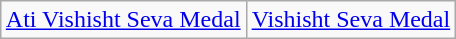<table class="wikitable" style="margin:1em auto; text-align:center;">
<tr>
<td style="text-align:center;"><a href='#'>Ati Vishisht Seva Medal</a></td>
<td style="text-align:center;"><a href='#'>Vishisht Seva Medal</a></td>
</tr>
</table>
